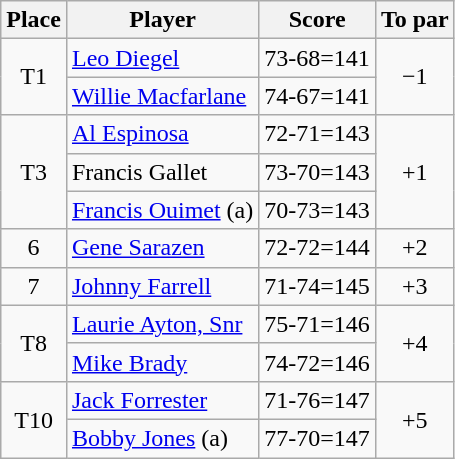<table class="wikitable">
<tr>
<th>Place</th>
<th>Player</th>
<th>Score</th>
<th>To par</th>
</tr>
<tr>
<td rowspan=2 align=center>T1</td>
<td> <a href='#'>Leo Diegel</a></td>
<td>73-68=141</td>
<td rowspan=2 align=center>−1</td>
</tr>
<tr>
<td> <a href='#'>Willie Macfarlane</a></td>
<td>74-67=141</td>
</tr>
<tr>
<td rowspan=3 align=center>T3</td>
<td> <a href='#'>Al Espinosa</a></td>
<td>72-71=143</td>
<td rowspan=3 align=center>+1</td>
</tr>
<tr>
<td> Francis Gallet</td>
<td>73-70=143</td>
</tr>
<tr>
<td> <a href='#'>Francis Ouimet</a> (a)</td>
<td>70-73=143</td>
</tr>
<tr>
<td align=center>6</td>
<td> <a href='#'>Gene Sarazen</a></td>
<td>72-72=144</td>
<td align=center>+2</td>
</tr>
<tr>
<td align=center>7</td>
<td> <a href='#'>Johnny Farrell</a></td>
<td>71-74=145</td>
<td align=center>+3</td>
</tr>
<tr>
<td rowspan=2 align=center>T8</td>
<td> <a href='#'>Laurie Ayton, Snr</a></td>
<td>75-71=146</td>
<td rowspan=2 align=center>+4</td>
</tr>
<tr>
<td> <a href='#'>Mike Brady</a></td>
<td>74-72=146</td>
</tr>
<tr>
<td rowspan=2 align=center>T10</td>
<td> <a href='#'>Jack Forrester</a></td>
<td>71-76=147</td>
<td rowspan=2 align=center>+5</td>
</tr>
<tr>
<td> <a href='#'>Bobby Jones</a> (a)</td>
<td>77-70=147</td>
</tr>
</table>
